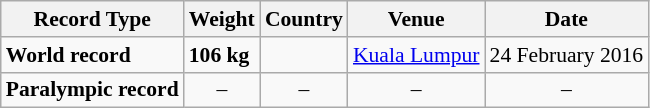<table class="wikitable" style="font-size:90%">
<tr>
<th>Record Type</th>
<th>Weight</th>
<th>Country</th>
<th>Venue</th>
<th>Date</th>
</tr>
<tr>
<td><strong>World record</strong></td>
<td><strong>106 kg</strong></td>
<td></td>
<td><a href='#'>Kuala Lumpur</a></td>
<td>24 February 2016</td>
</tr>
<tr>
<td><strong>Paralympic record</strong></td>
<td align="center">–</td>
<td align="center">–</td>
<td align="center">–</td>
<td align="center">–</td>
</tr>
</table>
